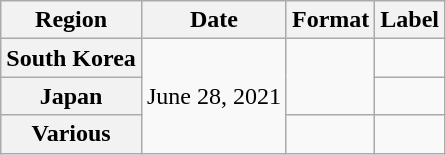<table class="wikitable plainrowheaders">
<tr>
<th scope="col">Region</th>
<th scope="col">Date</th>
<th scope="col">Format</th>
<th scope="col">Label</th>
</tr>
<tr>
<th scope="row">South Korea</th>
<td rowspan="3">June 28, 2021</td>
<td rowspan="2"></td>
<td></td>
</tr>
<tr>
<th scope="row">Japan</th>
<td></td>
</tr>
<tr>
<th scope="row">Various</th>
<td></td>
<td></td>
</tr>
</table>
